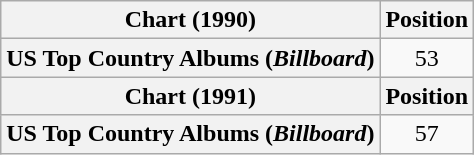<table class="wikitable plainrowheaders" style="text-align:center">
<tr>
<th scope="col">Chart (1990)</th>
<th scope="col">Position</th>
</tr>
<tr>
<th scope="row">US Top Country Albums (<em>Billboard</em>)</th>
<td>53</td>
</tr>
<tr>
<th scope="col">Chart (1991)</th>
<th scope="col">Position</th>
</tr>
<tr>
<th scope="row">US Top Country Albums (<em>Billboard</em>)</th>
<td>57</td>
</tr>
</table>
